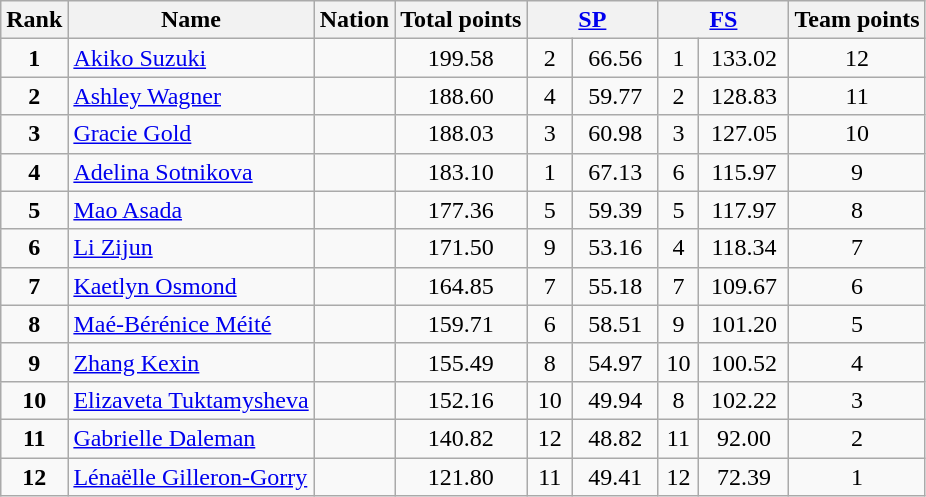<table class="wikitable sortable">
<tr>
<th>Rank</th>
<th>Name</th>
<th>Nation</th>
<th>Total points</th>
<th colspan="2" width="80px"><a href='#'>SP</a></th>
<th colspan="2" width="80px"><a href='#'>FS</a></th>
<th>Team points</th>
</tr>
<tr>
<td style="text-align: center;"><strong>1</strong></td>
<td><a href='#'>Akiko Suzuki</a></td>
<td></td>
<td style="text-align: center;">199.58</td>
<td style="text-align: center;">2</td>
<td style="text-align: center;">66.56</td>
<td style="text-align: center;">1</td>
<td style="text-align: center;">133.02</td>
<td style="text-align: center;">12</td>
</tr>
<tr>
<td style="text-align: center;"><strong>2</strong></td>
<td><a href='#'>Ashley Wagner</a></td>
<td></td>
<td style="text-align: center;">188.60</td>
<td style="text-align: center;">4</td>
<td style="text-align: center;">59.77</td>
<td style="text-align: center;">2</td>
<td style="text-align: center;">128.83</td>
<td style="text-align: center;">11</td>
</tr>
<tr>
<td style="text-align: center;"><strong>3</strong></td>
<td><a href='#'>Gracie Gold</a></td>
<td></td>
<td style="text-align: center;">188.03</td>
<td style="text-align: center;">3</td>
<td style="text-align: center;">60.98</td>
<td style="text-align: center;">3</td>
<td style="text-align: center;">127.05</td>
<td style="text-align: center;">10</td>
</tr>
<tr>
<td style="text-align: center;"><strong>4</strong></td>
<td><a href='#'>Adelina Sotnikova</a></td>
<td></td>
<td style="text-align: center;">183.10</td>
<td style="text-align: center;">1</td>
<td style="text-align: center;">67.13</td>
<td style="text-align: center;">6</td>
<td style="text-align: center;">115.97</td>
<td style="text-align: center;">9</td>
</tr>
<tr>
<td style="text-align: center;"><strong>5</strong></td>
<td><a href='#'>Mao Asada</a></td>
<td></td>
<td style="text-align: center;">177.36</td>
<td style="text-align: center;">5</td>
<td style="text-align: center;">59.39</td>
<td style="text-align: center;">5</td>
<td style="text-align: center;">117.97</td>
<td style="text-align: center;">8</td>
</tr>
<tr>
<td style="text-align: center;"><strong>6</strong></td>
<td><a href='#'>Li Zijun</a></td>
<td></td>
<td style="text-align: center;">171.50</td>
<td style="text-align: center;">9</td>
<td style="text-align: center;">53.16</td>
<td style="text-align: center;">4</td>
<td style="text-align: center;">118.34</td>
<td style="text-align: center;">7</td>
</tr>
<tr>
<td style="text-align: center;"><strong>7</strong></td>
<td><a href='#'>Kaetlyn Osmond</a></td>
<td></td>
<td style="text-align: center;">164.85</td>
<td style="text-align: center;">7</td>
<td style="text-align: center;">55.18</td>
<td style="text-align: center;">7</td>
<td style="text-align: center;">109.67</td>
<td style="text-align: center;">6</td>
</tr>
<tr>
<td style="text-align: center;"><strong>8</strong></td>
<td><a href='#'>Maé-Bérénice Méité</a></td>
<td></td>
<td style="text-align: center;">159.71</td>
<td style="text-align: center;">6</td>
<td style="text-align: center;">58.51</td>
<td style="text-align: center;">9</td>
<td style="text-align: center;">101.20</td>
<td style="text-align: center;">5</td>
</tr>
<tr>
<td style="text-align: center;"><strong>9</strong></td>
<td><a href='#'>Zhang Kexin</a></td>
<td></td>
<td style="text-align: center;">155.49</td>
<td style="text-align: center;">8</td>
<td style="text-align: center;">54.97</td>
<td style="text-align: center;">10</td>
<td style="text-align: center;">100.52</td>
<td style="text-align: center;">4</td>
</tr>
<tr>
<td style="text-align: center;"><strong>10</strong></td>
<td><a href='#'>Elizaveta Tuktamysheva</a></td>
<td></td>
<td style="text-align: center;">152.16</td>
<td style="text-align: center;">10</td>
<td style="text-align: center;">49.94</td>
<td style="text-align: center;">8</td>
<td style="text-align: center;">102.22</td>
<td style="text-align: center;">3</td>
</tr>
<tr>
<td style="text-align: center;"><strong>11</strong></td>
<td><a href='#'>Gabrielle Daleman</a></td>
<td></td>
<td style="text-align: center;">140.82</td>
<td style="text-align: center;">12</td>
<td style="text-align: center;">48.82</td>
<td style="text-align: center;">11</td>
<td style="text-align: center;">92.00</td>
<td style="text-align: center;">2</td>
</tr>
<tr>
<td style="text-align: center;"><strong>12</strong></td>
<td><a href='#'>Lénaëlle Gilleron-Gorry</a></td>
<td></td>
<td style="text-align: center;">121.80</td>
<td style="text-align: center;">11</td>
<td style="text-align: center;">49.41</td>
<td style="text-align: center;">12</td>
<td style="text-align: center;">72.39</td>
<td style="text-align: center;">1</td>
</tr>
</table>
